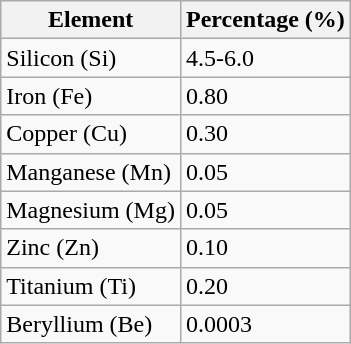<table class="wikitable">
<tr>
<th>Element</th>
<th>Percentage (%)</th>
</tr>
<tr>
<td>Silicon (Si)</td>
<td>4.5-6.0</td>
</tr>
<tr>
<td>Iron (Fe)</td>
<td>0.80</td>
</tr>
<tr>
<td>Copper (Cu)</td>
<td>0.30</td>
</tr>
<tr>
<td>Manganese (Mn)</td>
<td>0.05</td>
</tr>
<tr>
<td>Magnesium (Mg)</td>
<td>0.05</td>
</tr>
<tr>
<td>Zinc (Zn)</td>
<td>0.10</td>
</tr>
<tr>
<td>Titanium (Ti)</td>
<td>0.20</td>
</tr>
<tr>
<td>Beryllium (Be)</td>
<td>0.0003</td>
</tr>
</table>
